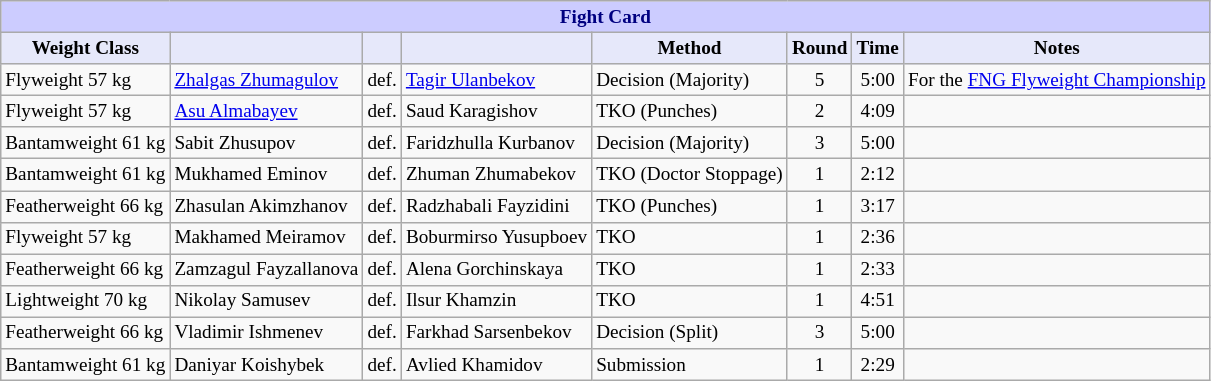<table class="wikitable" style="font-size: 80%;">
<tr>
<th colspan="8" style="background-color: #ccf; color: #000080; text-align: center;"><strong>Fight Card</strong></th>
</tr>
<tr>
<th colspan="1" style="background-color: #E6E8FA; color: #000000; text-align: center;">Weight Class</th>
<th colspan="1" style="background-color: #E6E8FA; color: #000000; text-align: center;"></th>
<th colspan="1" style="background-color: #E6E8FA; color: #000000; text-align: center;"></th>
<th colspan="1" style="background-color: #E6E8FA; color: #000000; text-align: center;"></th>
<th colspan="1" style="background-color: #E6E8FA; color: #000000; text-align: center;">Method</th>
<th colspan="1" style="background-color: #E6E8FA; color: #000000; text-align: center;">Round</th>
<th colspan="1" style="background-color: #E6E8FA; color: #000000; text-align: center;">Time</th>
<th colspan="1" style="background-color: #E6E8FA; color: #000000; text-align: center;">Notes</th>
</tr>
<tr>
<td>Flyweight 57 kg</td>
<td> <a href='#'>Zhalgas Zhumagulov</a></td>
<td>def.</td>
<td> <a href='#'>Tagir Ulanbekov</a></td>
<td>Decision (Majority)</td>
<td align=center>5</td>
<td align=center>5:00</td>
<td>For the <a href='#'>FNG Flyweight Championship</a></td>
</tr>
<tr>
<td>Flyweight 57 kg</td>
<td> <a href='#'>Asu Almabayev</a></td>
<td>def.</td>
<td> Saud Karagishov</td>
<td>TKO (Punches)</td>
<td align=center>2</td>
<td align=center>4:09</td>
<td></td>
</tr>
<tr>
<td>Bantamweight 61 kg</td>
<td> Sabit Zhusupov</td>
<td>def.</td>
<td> Faridzhulla Kurbanov</td>
<td>Decision (Majority)</td>
<td align=center>3</td>
<td align=center>5:00</td>
<td></td>
</tr>
<tr>
<td>Bantamweight 61 kg</td>
<td> Mukhamed Eminov</td>
<td>def.</td>
<td> Zhuman Zhumabekov</td>
<td>TKO (Doctor Stoppage)</td>
<td align=center>1</td>
<td align=center>2:12</td>
<td></td>
</tr>
<tr>
<td>Featherweight 66 kg</td>
<td> Zhasulan Akimzhanov</td>
<td>def.</td>
<td> Radzhabali Fayzidini</td>
<td>TKO (Punches)</td>
<td align=center>1</td>
<td align=center>3:17</td>
<td></td>
</tr>
<tr>
<td>Flyweight 57 kg</td>
<td> Makhamed Meiramov</td>
<td>def.</td>
<td> Boburmirso Yusupboev</td>
<td>TKO</td>
<td align=center>1</td>
<td align=center>2:36</td>
<td></td>
</tr>
<tr>
<td>Featherweight 66 kg</td>
<td> Zamzagul Fayzallanova</td>
<td>def.</td>
<td> Alena Gorchinskaya</td>
<td>TKO</td>
<td align=center>1</td>
<td align=center>2:33</td>
<td></td>
</tr>
<tr>
<td>Lightweight 70 kg</td>
<td> Nikolay Samusev</td>
<td>def.</td>
<td> Ilsur Khamzin</td>
<td>TKO</td>
<td align=center>1</td>
<td align=center>4:51</td>
<td></td>
</tr>
<tr>
<td>Featherweight 66 kg</td>
<td> Vladimir Ishmenev</td>
<td>def.</td>
<td> Farkhad Sarsenbekov</td>
<td>Decision (Split)</td>
<td align=center>3</td>
<td align=center>5:00</td>
<td></td>
</tr>
<tr>
<td>Bantamweight 61 kg</td>
<td> Daniyar Koishybek</td>
<td>def.</td>
<td> Avlied Khamidov</td>
<td>Submission</td>
<td align=center>1</td>
<td align=center>2:29</td>
<td></td>
</tr>
</table>
